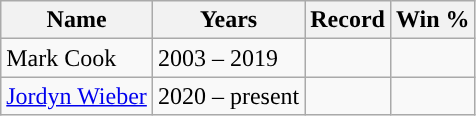<table class="wikitable">
<tr>
<th>Name</th>
<th>Years</th>
<th>Record</th>
<th>Win %</th>
</tr>
<tr>
<td>Mark Cook</td>
<td>2003 – 2019</td>
<td></td>
<td></td>
</tr>
<tr>
<td><a href='#'>Jordyn Wieber</a></td>
<td>2020 – present</td>
<td></td>
<td></td>
</tr>
</table>
